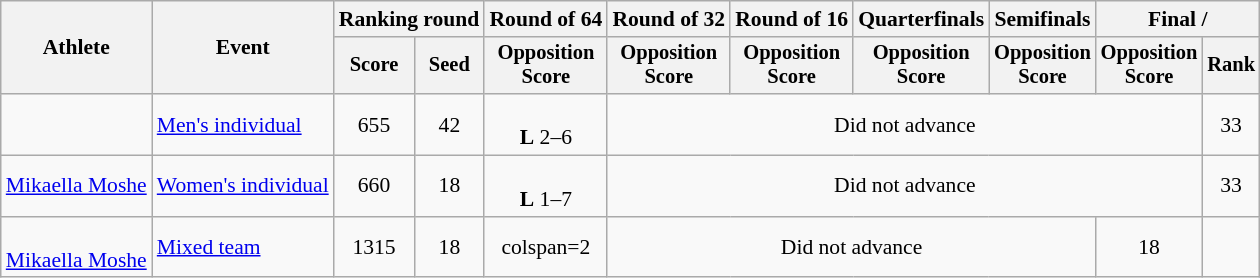<table class="wikitable" style="font-size:90%; text-align:center">
<tr>
<th rowspan=2>Athlete</th>
<th rowspan=2>Event</th>
<th colspan="2">Ranking round</th>
<th>Round of 64</th>
<th>Round of 32</th>
<th>Round of 16</th>
<th>Quarterfinals</th>
<th>Semifinals</th>
<th colspan="2">Final / </th>
</tr>
<tr style="font-size:95%">
<th>Score</th>
<th>Seed</th>
<th>Opposition<br>Score</th>
<th>Opposition<br>Score</th>
<th>Opposition<br>Score</th>
<th>Opposition<br>Score</th>
<th>Opposition<br>Score</th>
<th>Opposition<br>Score</th>
<th>Rank</th>
</tr>
<tr>
<td align=left></td>
<td align=left><a href='#'>Men's individual</a></td>
<td>655</td>
<td>42</td>
<td><br><strong>L</strong> 2–6</td>
<td colspan=5>Did not advance</td>
<td>33</td>
</tr>
<tr>
<td align=left><a href='#'>Mikaella Moshe</a></td>
<td align=left><a href='#'>Women's individual</a></td>
<td>660</td>
<td>18</td>
<td><br><strong>L</strong> 1–7</td>
<td colspan=5>Did not advance</td>
<td>33</td>
</tr>
<tr>
<td align=left><br><a href='#'>Mikaella Moshe</a></td>
<td align=left><a href='#'>Mixed team</a></td>
<td>1315</td>
<td>18</td>
<td>colspan=2 </td>
<td colspan=4>Did not advance</td>
<td>18</td>
</tr>
</table>
